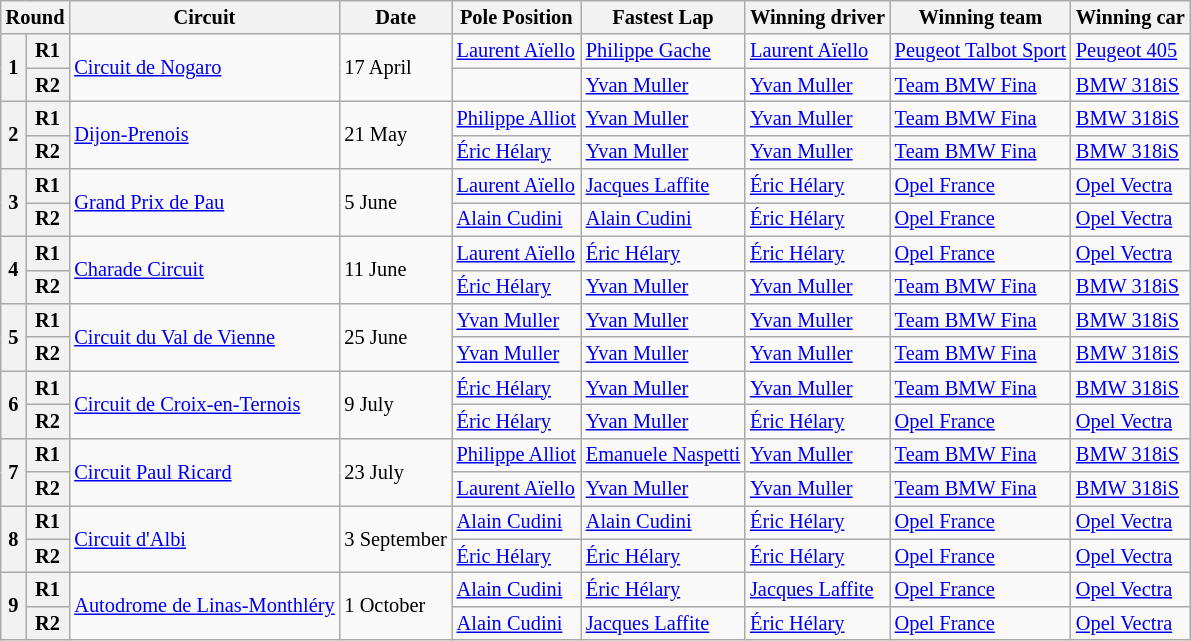<table class="wikitable" style="font-size: 85%">
<tr>
<th colspan=2>Round</th>
<th>Circuit</th>
<th>Date</th>
<th>Pole Position</th>
<th>Fastest Lap</th>
<th>Winning driver</th>
<th>Winning team</th>
<th>Winning car</th>
</tr>
<tr>
<th rowspan=2>1</th>
<th>R1</th>
<td rowspan=2><a href='#'>Circuit de Nogaro</a></td>
<td rowspan=2>17 April</td>
<td> <a href='#'>Laurent Aïello</a></td>
<td> <a href='#'>Philippe Gache</a></td>
<td> <a href='#'>Laurent Aïello</a></td>
<td><a href='#'>Peugeot Talbot Sport</a></td>
<td><a href='#'>Peugeot 405</a></td>
</tr>
<tr>
<th>R2</th>
<td></td>
<td> <a href='#'>Yvan Muller</a></td>
<td> <a href='#'>Yvan Muller</a></td>
<td><a href='#'>Team BMW Fina</a></td>
<td><a href='#'>BMW 318iS</a></td>
</tr>
<tr>
<th rowspan=2>2</th>
<th>R1</th>
<td rowspan=2><a href='#'>Dijon-Prenois</a></td>
<td rowspan=2>21 May</td>
<td> <a href='#'>Philippe Alliot</a></td>
<td> <a href='#'>Yvan Muller</a></td>
<td> <a href='#'>Yvan Muller</a></td>
<td><a href='#'>Team BMW Fina</a></td>
<td><a href='#'>BMW 318iS</a></td>
</tr>
<tr>
<th>R2</th>
<td>  <a href='#'>Éric Hélary</a></td>
<td> <a href='#'>Yvan Muller</a></td>
<td> <a href='#'>Yvan Muller</a></td>
<td><a href='#'>Team BMW Fina</a></td>
<td><a href='#'>BMW 318iS</a></td>
</tr>
<tr>
<th rowspan=2>3</th>
<th>R1</th>
<td rowspan=2><a href='#'>Grand Prix de Pau</a></td>
<td rowspan=2>5 June</td>
<td> <a href='#'>Laurent Aïello</a></td>
<td> <a href='#'>Jacques Laffite</a></td>
<td>  <a href='#'>Éric Hélary</a></td>
<td><a href='#'>Opel France</a></td>
<td><a href='#'>Opel Vectra</a></td>
</tr>
<tr>
<th>R2</th>
<td> <a href='#'>Alain Cudini</a></td>
<td> <a href='#'>Alain Cudini</a></td>
<td> <a href='#'>Éric Hélary</a></td>
<td><a href='#'>Opel France</a></td>
<td><a href='#'>Opel Vectra</a></td>
</tr>
<tr>
<th rowspan=2>4</th>
<th>R1</th>
<td rowspan=2><a href='#'>Charade Circuit</a></td>
<td rowspan=2>11 June</td>
<td> <a href='#'>Laurent Aïello</a></td>
<td> <a href='#'>Éric Hélary</a></td>
<td> <a href='#'>Éric Hélary</a></td>
<td><a href='#'>Opel France</a></td>
<td><a href='#'>Opel Vectra</a></td>
</tr>
<tr>
<th>R2</th>
<td> <a href='#'>Éric Hélary</a></td>
<td> <a href='#'>Yvan Muller</a></td>
<td> <a href='#'>Yvan Muller</a></td>
<td><a href='#'>Team BMW Fina</a></td>
<td><a href='#'>BMW 318iS</a></td>
</tr>
<tr>
<th rowspan=2>5</th>
<th>R1</th>
<td rowspan=2><a href='#'>Circuit du Val de Vienne</a></td>
<td rowspan=2>25 June</td>
<td> <a href='#'>Yvan Muller</a></td>
<td> <a href='#'>Yvan Muller</a></td>
<td> <a href='#'>Yvan Muller</a></td>
<td><a href='#'>Team BMW Fina</a></td>
<td><a href='#'>BMW 318iS</a></td>
</tr>
<tr>
<th>R2</th>
<td> <a href='#'>Yvan Muller</a></td>
<td> <a href='#'>Yvan Muller</a></td>
<td> <a href='#'>Yvan Muller</a></td>
<td><a href='#'>Team BMW Fina</a></td>
<td><a href='#'>BMW 318iS</a></td>
</tr>
<tr>
<th rowspan=2>6</th>
<th>R1</th>
<td rowspan=2><a href='#'>Circuit de Croix-en-Ternois</a></td>
<td rowspan=2>9 July</td>
<td> <a href='#'>Éric Hélary</a></td>
<td> <a href='#'>Yvan Muller</a></td>
<td> <a href='#'>Yvan Muller</a></td>
<td><a href='#'>Team BMW Fina</a></td>
<td><a href='#'>BMW 318iS</a></td>
</tr>
<tr>
<th>R2</th>
<td> <a href='#'>Éric Hélary</a></td>
<td> <a href='#'>Yvan Muller</a></td>
<td> <a href='#'>Éric Hélary</a></td>
<td><a href='#'>Opel France</a></td>
<td><a href='#'>Opel Vectra</a></td>
</tr>
<tr>
<th rowspan=2>7</th>
<th>R1</th>
<td rowspan=2><a href='#'>Circuit Paul Ricard</a></td>
<td rowspan=2>23 July</td>
<td> <a href='#'>Philippe Alliot</a></td>
<td> <a href='#'>Emanuele Naspetti</a></td>
<td> <a href='#'>Yvan Muller</a></td>
<td><a href='#'>Team BMW Fina</a></td>
<td><a href='#'>BMW 318iS</a></td>
</tr>
<tr>
<th>R2</th>
<td> <a href='#'>Laurent Aïello</a></td>
<td> <a href='#'>Yvan Muller</a></td>
<td> <a href='#'>Yvan Muller</a></td>
<td><a href='#'>Team BMW Fina</a></td>
<td><a href='#'>BMW 318iS</a></td>
</tr>
<tr>
<th rowspan=2>8</th>
<th>R1</th>
<td rowspan=2><a href='#'>Circuit d'Albi</a></td>
<td rowspan=2>3 September</td>
<td> <a href='#'>Alain Cudini</a></td>
<td> <a href='#'>Alain Cudini</a></td>
<td> <a href='#'>Éric Hélary</a></td>
<td><a href='#'>Opel France</a></td>
<td><a href='#'>Opel Vectra</a></td>
</tr>
<tr>
<th>R2</th>
<td> <a href='#'>Éric Hélary</a></td>
<td> <a href='#'>Éric Hélary</a></td>
<td> <a href='#'>Éric Hélary</a></td>
<td><a href='#'>Opel France</a></td>
<td><a href='#'>Opel Vectra</a></td>
</tr>
<tr>
<th rowspan=2>9</th>
<th>R1</th>
<td rowspan=2><a href='#'>Autodrome de Linas-Monthléry</a></td>
<td rowspan=2>1 October</td>
<td> <a href='#'>Alain Cudini</a></td>
<td> <a href='#'>Éric Hélary</a></td>
<td> <a href='#'>Jacques Laffite</a></td>
<td><a href='#'>Opel France</a></td>
<td><a href='#'>Opel Vectra</a></td>
</tr>
<tr>
<th>R2</th>
<td> <a href='#'>Alain Cudini</a></td>
<td> <a href='#'>Jacques Laffite</a></td>
<td> <a href='#'>Éric Hélary</a></td>
<td><a href='#'>Opel France</a></td>
<td><a href='#'>Opel Vectra</a></td>
</tr>
</table>
